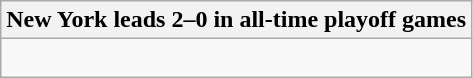<table class="wikitable collapsible collapsed">
<tr>
<th>New York leads 2–0 in all-time playoff games</th>
</tr>
<tr>
<td><br>
</td>
</tr>
</table>
